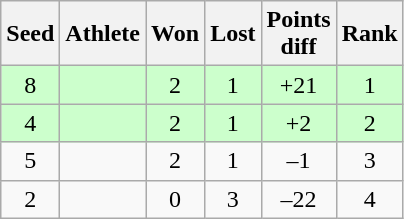<table class="wikitable">
<tr>
<th>Seed</th>
<th>Athlete</th>
<th>Won</th>
<th>Lost</th>
<th>Points<br>diff</th>
<th>Rank</th>
</tr>
<tr bgcolor="#ccffcc">
<td align="center">8</td>
<td><strong></td>
<td align="center">2</td>
<td align="center">1</td>
<td align="center">+21</td>
<td align="center">1</td>
</tr>
<tr bgcolor="#ccffcc">
<td align="center">4</td>
<td></strong></td>
<td align="center">2</td>
<td align="center">1</td>
<td align="center">+2</td>
<td align="center">2</td>
</tr>
<tr>
<td align="center">5</td>
<td></td>
<td align="center">2</td>
<td align="center">1</td>
<td align="center">–1</td>
<td align="center">3</td>
</tr>
<tr>
<td align="center">2</td>
<td></td>
<td align="center">0</td>
<td align="center">3</td>
<td align="center">–22</td>
<td align="center">4</td>
</tr>
</table>
